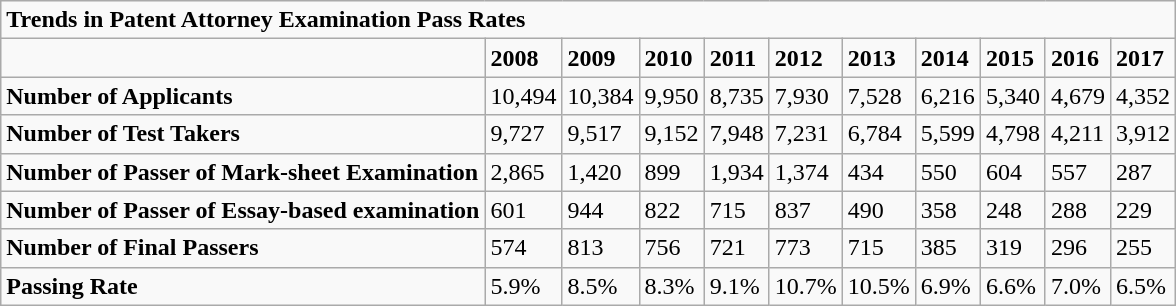<table class="wikitable">
<tr>
<td colspan="11"><strong>Trends in Patent Attorney  Examination Pass Rates</strong></td>
</tr>
<tr>
<td></td>
<td><strong>2008</strong></td>
<td><strong>2009</strong></td>
<td><strong>2010</strong></td>
<td><strong>2011</strong></td>
<td><strong>2012</strong></td>
<td><strong>2013</strong></td>
<td><strong>2014</strong></td>
<td><strong>2015</strong></td>
<td><strong>2016</strong></td>
<td><strong>2017</strong></td>
</tr>
<tr>
<td><strong>Number of Applicants</strong></td>
<td>10,494</td>
<td>10,384</td>
<td>9,950</td>
<td>8,735</td>
<td>7,930</td>
<td>7,528</td>
<td>6,216</td>
<td>5,340</td>
<td>4,679</td>
<td>4,352</td>
</tr>
<tr>
<td><strong>Number of Test Takers</strong></td>
<td>9,727</td>
<td>9,517</td>
<td>9,152</td>
<td>7,948</td>
<td>7,231</td>
<td>6,784</td>
<td>5,599</td>
<td>4,798</td>
<td>4,211</td>
<td>3,912</td>
</tr>
<tr>
<td><strong>Number of Passer of Mark-sheet  Examination</strong></td>
<td>2,865</td>
<td>1,420</td>
<td>899</td>
<td>1,934</td>
<td>1,374</td>
<td>434</td>
<td>550</td>
<td>604</td>
<td>557</td>
<td>287</td>
</tr>
<tr>
<td><strong>Number of Passer of Essay-based  examination</strong></td>
<td>601</td>
<td>944</td>
<td>822</td>
<td>715</td>
<td>837</td>
<td>490</td>
<td>358</td>
<td>248</td>
<td>288</td>
<td>229</td>
</tr>
<tr>
<td><strong>Number of Final Passers</strong></td>
<td>574</td>
<td>813</td>
<td>756</td>
<td>721</td>
<td>773</td>
<td>715</td>
<td>385</td>
<td>319</td>
<td>296</td>
<td>255</td>
</tr>
<tr>
<td><strong>Passing Rate</strong></td>
<td>5.9%</td>
<td>8.5%</td>
<td>8.3%</td>
<td>9.1%</td>
<td>10.7%</td>
<td>10.5%</td>
<td>6.9%</td>
<td>6.6%</td>
<td>7.0%</td>
<td>6.5%</td>
</tr>
</table>
